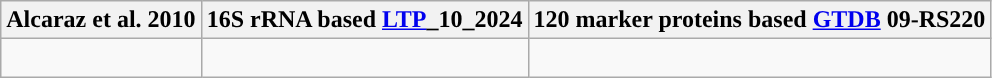<table class="wikitable">
<tr>
<th colspan=1>Alcaraz et al. 2010</th>
<th colspan=1>16S rRNA based <a href='#'>LTP</a>_10_2024</th>
<th colspan=1>120 marker proteins based <a href='#'>GTDB</a> 09-RS220</th>
</tr>
<tr>
<td style="vertical-align:top"><br></td>
<td><br></td>
<td><br></td>
</tr>
</table>
